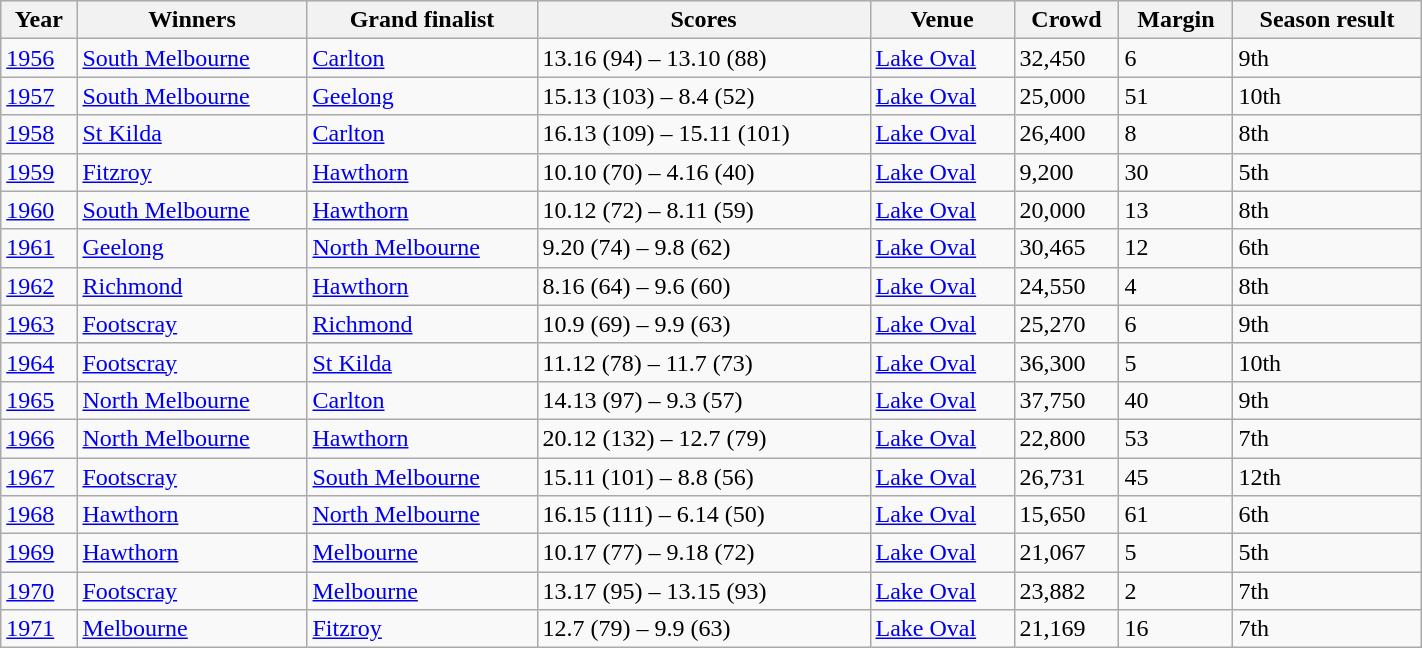<table class="wikitable sortable" style="width:75%;">
<tr style="background:#efefef;">
<th>Year</th>
<th>Winners</th>
<th>Grand finalist</th>
<th>Scores</th>
<th>Venue</th>
<th>Crowd</th>
<th>Margin</th>
<th>Season result</th>
</tr>
<tr>
<td><a href='#'>1956</a></td>
<td><a href='#'>South Melbourne</a></td>
<td><a href='#'>Carlton</a></td>
<td>13.16 (94) – 13.10 (88)</td>
<td><a href='#'>Lake Oval</a></td>
<td>32,450</td>
<td>6</td>
<td>9th</td>
</tr>
<tr>
<td><a href='#'>1957</a></td>
<td><a href='#'>South Melbourne</a></td>
<td><a href='#'>Geelong</a></td>
<td>15.13 (103) – 8.4 (52)</td>
<td><a href='#'>Lake Oval</a></td>
<td>25,000</td>
<td>51</td>
<td>10th</td>
</tr>
<tr>
<td><a href='#'>1958</a></td>
<td><a href='#'>St Kilda</a></td>
<td><a href='#'>Carlton</a></td>
<td>16.13 (109) – 15.11 (101)</td>
<td><a href='#'>Lake Oval</a></td>
<td>26,400</td>
<td>8</td>
<td>8th</td>
</tr>
<tr>
<td><a href='#'>1959</a></td>
<td><a href='#'>Fitzroy</a></td>
<td><a href='#'>Hawthorn</a></td>
<td>10.10 (70) – 4.16 (40)</td>
<td><a href='#'>Lake Oval</a></td>
<td>9,200</td>
<td>30</td>
<td>5th</td>
</tr>
<tr>
<td><a href='#'>1960</a></td>
<td><a href='#'>South Melbourne</a></td>
<td><a href='#'>Hawthorn</a></td>
<td>10.12 (72) – 8.11 (59)</td>
<td><a href='#'>Lake Oval</a></td>
<td>20,000</td>
<td>13</td>
<td>8th</td>
</tr>
<tr>
<td><a href='#'>1961</a></td>
<td><a href='#'>Geelong</a></td>
<td><a href='#'>North Melbourne</a></td>
<td>9.20 (74) – 9.8 (62)</td>
<td><a href='#'>Lake Oval</a></td>
<td>30,465</td>
<td>12</td>
<td>6th</td>
</tr>
<tr>
<td><a href='#'>1962</a></td>
<td><a href='#'>Richmond</a></td>
<td><a href='#'>Hawthorn</a></td>
<td>8.16 (64) – 9.6 (60)</td>
<td><a href='#'>Lake Oval</a></td>
<td>24,550</td>
<td>4</td>
<td>8th</td>
</tr>
<tr>
<td><a href='#'>1963</a></td>
<td><a href='#'>Footscray</a></td>
<td><a href='#'>Richmond</a></td>
<td>10.9 (69) – 9.9 (63)</td>
<td><a href='#'>Lake Oval</a></td>
<td>25,270</td>
<td>6</td>
<td>9th</td>
</tr>
<tr>
<td><a href='#'>1964</a></td>
<td><a href='#'>Footscray</a></td>
<td><a href='#'>St Kilda</a></td>
<td>11.12 (78) – 11.7 (73)</td>
<td><a href='#'>Lake Oval</a></td>
<td>36,300</td>
<td>5</td>
<td>10th</td>
</tr>
<tr>
<td><a href='#'>1965</a></td>
<td><a href='#'>North Melbourne</a></td>
<td><a href='#'>Carlton</a></td>
<td>14.13 (97) – 9.3 (57)</td>
<td><a href='#'>Lake Oval</a></td>
<td>37,750</td>
<td>40</td>
<td>9th</td>
</tr>
<tr>
<td><a href='#'>1966</a></td>
<td><a href='#'>North Melbourne</a></td>
<td><a href='#'>Hawthorn</a></td>
<td>20.12 (132) – 12.7 (79)</td>
<td><a href='#'>Lake Oval</a></td>
<td>22,800</td>
<td>53</td>
<td>7th</td>
</tr>
<tr>
<td><a href='#'>1967</a></td>
<td><a href='#'>Footscray</a></td>
<td><a href='#'>South Melbourne</a></td>
<td>15.11 (101) – 8.8 (56)</td>
<td><a href='#'>Lake Oval</a></td>
<td>26,731</td>
<td>45</td>
<td>12th</td>
</tr>
<tr>
<td><a href='#'>1968</a></td>
<td><a href='#'>Hawthorn</a></td>
<td><a href='#'>North Melbourne</a></td>
<td>16.15 (111) – 6.14 (50)</td>
<td><a href='#'>Lake Oval</a></td>
<td>15,650</td>
<td>61</td>
<td>6th</td>
</tr>
<tr>
<td><a href='#'>1969</a></td>
<td><a href='#'>Hawthorn</a></td>
<td><a href='#'>Melbourne</a></td>
<td>10.17 (77) – 9.18 (72)</td>
<td><a href='#'>Lake Oval</a></td>
<td>21,067</td>
<td>5</td>
<td>5th</td>
</tr>
<tr>
<td><a href='#'>1970</a></td>
<td><a href='#'>Footscray</a></td>
<td><a href='#'>Melbourne</a></td>
<td>13.17 (95) – 13.15 (93)</td>
<td><a href='#'>Lake Oval</a></td>
<td>23,882</td>
<td>2</td>
<td>7th</td>
</tr>
<tr>
<td><a href='#'>1971</a></td>
<td><a href='#'>Melbourne</a></td>
<td><a href='#'>Fitzroy</a></td>
<td>12.7 (79) – 9.9 (63)</td>
<td><a href='#'>Lake Oval</a></td>
<td>21,169</td>
<td>16</td>
<td>7th</td>
</tr>
</table>
